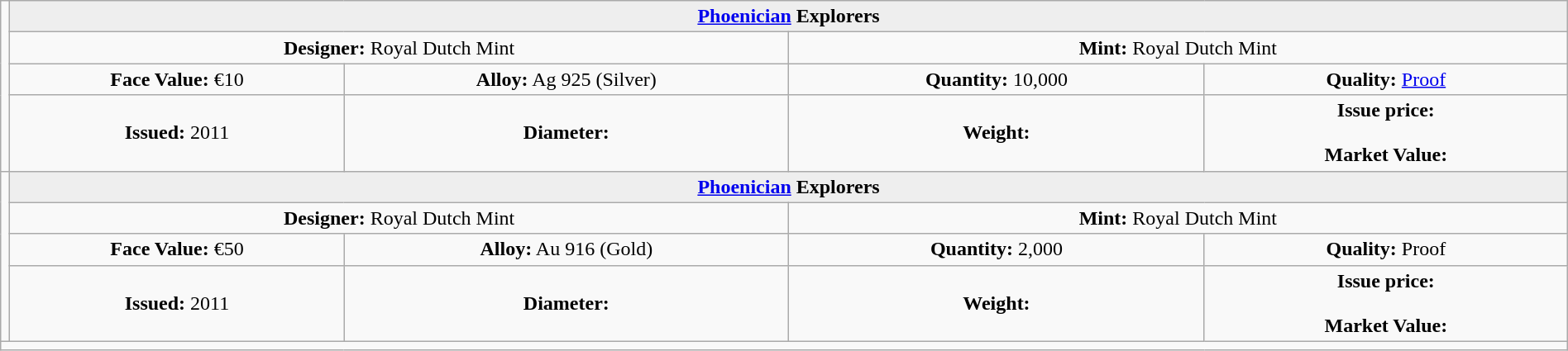<table class="wikitable" width=100%>
<tr>
<td rowspan=4 width="330px" nowrap align=center></td>
<th colspan="4" align=center style="background:#eeeeee;"><a href='#'>Phoenician</a> Explorers</th>
</tr>
<tr>
<td colspan="2" width="50%" align=center><strong>Designer:</strong> Royal Dutch Mint</td>
<td colspan="2" width="50%" align=center><strong>Mint:</strong> Royal Dutch Mint</td>
</tr>
<tr>
<td align=center><strong>Face Value:</strong> €10</td>
<td align=center><strong>Alloy:</strong> Ag 925 (Silver)</td>
<td align=center><strong>Quantity:</strong> 10,000</td>
<td align=center><strong>Quality:</strong> <a href='#'>Proof</a></td>
</tr>
<tr>
<td align=center><strong>Issued:</strong> 2011</td>
<td align=center><strong>Diameter:</strong> </td>
<td align=center><strong>Weight:</strong> </td>
<td align=center><strong>Issue price:</strong><br><br>
<strong>Market Value:</strong></td>
</tr>
<tr>
<td rowspan=4 width="330px" nowrap align=center></td>
<th colspan="4" align=center style="background:#eeeeee;"><a href='#'>Phoenician</a> Explorers</th>
</tr>
<tr>
<td colspan="2" width="50%" align=center><strong>Designer:</strong> Royal Dutch Mint</td>
<td colspan="2" width="50%" align=center><strong>Mint:</strong> Royal Dutch Mint</td>
</tr>
<tr>
<td align=center><strong>Face Value:</strong> €50</td>
<td align=center><strong>Alloy:</strong> Au 916 (Gold)</td>
<td align=center><strong>Quantity:</strong> 2,000</td>
<td align=center><strong>Quality:</strong> Proof</td>
</tr>
<tr>
<td align=center><strong>Issued:</strong> 2011</td>
<td align=center><strong>Diameter:</strong> </td>
<td align=center><strong>Weight:</strong> </td>
<td align=center><strong>Issue price:</strong><br><br>
<strong>Market Value:</strong></td>
</tr>
<tr>
<td colspan="5" align=left></td>
</tr>
</table>
